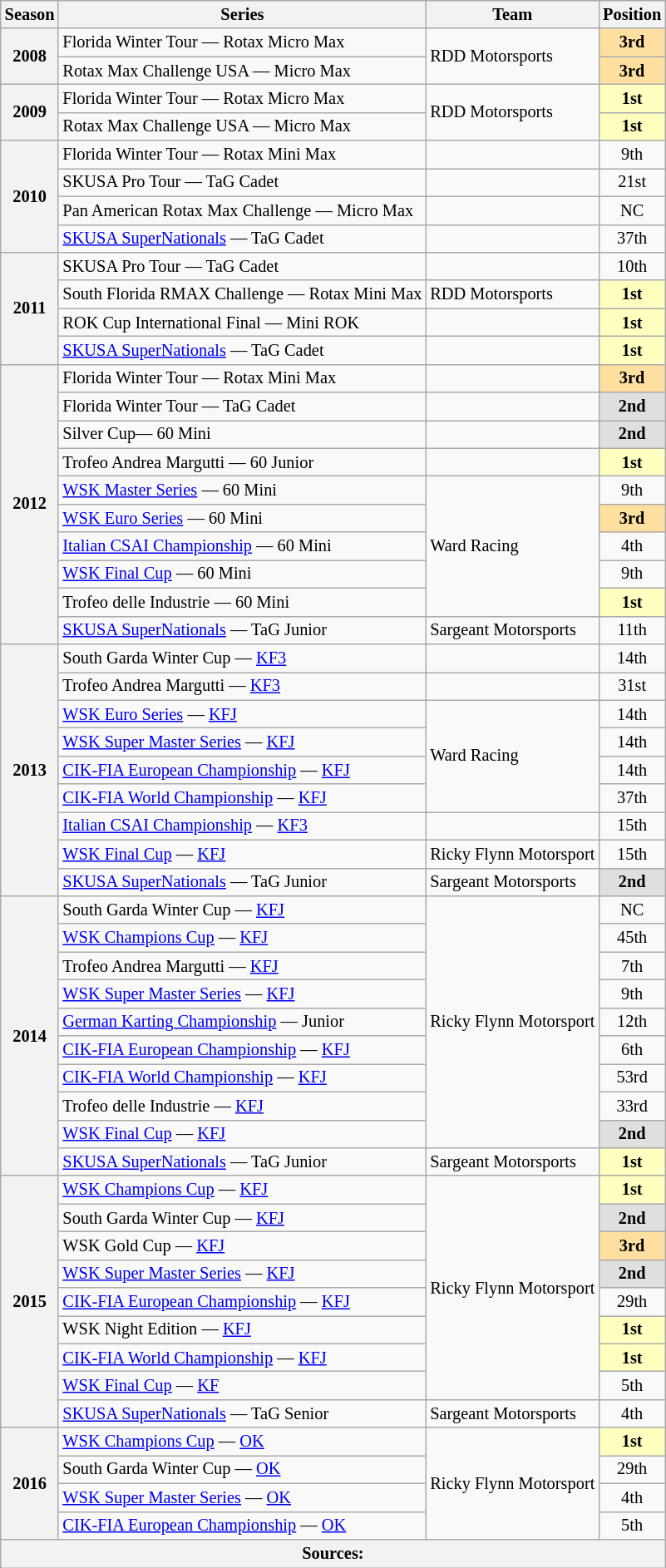<table class="wikitable" style="font-size: 85%; text-align:center">
<tr>
<th>Season</th>
<th>Series</th>
<th>Team</th>
<th>Position</th>
</tr>
<tr>
<th rowspan="2">2008</th>
<td align="left">Florida Winter Tour — Rotax Micro Max</td>
<td rowspan="2" align="left">RDD Motorsports</td>
<td style="background:#FFDF9F;"><strong>3rd</strong></td>
</tr>
<tr>
<td align="left">Rotax Max Challenge USA — Micro Max</td>
<td style="background:#FFDF9F;"><strong>3rd</strong></td>
</tr>
<tr>
<th rowspan="2">2009</th>
<td align="left">Florida Winter Tour — Rotax Micro Max</td>
<td rowspan="2" align="left">RDD Motorsports</td>
<td style="background:#FFFFBF;"><strong>1st</strong></td>
</tr>
<tr>
<td align="left">Rotax Max Challenge USA — Micro Max</td>
<td style="background:#FFFFBF;"><strong>1st</strong></td>
</tr>
<tr>
<th rowspan="4">2010</th>
<td align="left">Florida Winter Tour — Rotax Mini Max</td>
<td align="left"></td>
<td>9th</td>
</tr>
<tr>
<td align="left">SKUSA Pro Tour — TaG Cadet</td>
<td align="left"></td>
<td>21st</td>
</tr>
<tr>
<td align="left">Pan American Rotax Max Challenge — Micro Max</td>
<td align="left"></td>
<td>NC</td>
</tr>
<tr>
<td align="left"><a href='#'>SKUSA SuperNationals</a> — TaG Cadet</td>
<td align="left"></td>
<td>37th</td>
</tr>
<tr>
<th rowspan="4">2011</th>
<td align="left">SKUSA Pro Tour — TaG Cadet</td>
<td align="left"></td>
<td>10th</td>
</tr>
<tr>
<td align="left">South Florida RMAX Challenge — Rotax Mini Max</td>
<td align="left">RDD Motorsports</td>
<td style="background:#FFFFBF;"><strong>1st</strong></td>
</tr>
<tr>
<td align="left">ROK Cup International Final — Mini ROK</td>
<td></td>
<td style="background:#FFFFBF;"><strong>1st</strong></td>
</tr>
<tr>
<td align="left"><a href='#'>SKUSA SuperNationals</a> — TaG Cadet</td>
<td></td>
<td style="background:#FFFFBF;"><strong>1st</strong></td>
</tr>
<tr>
<th rowspan="10">2012</th>
<td align="left">Florida Winter Tour — Rotax Mini Max</td>
<td align="left"></td>
<td style="background:#FFDF9F;"><strong>3rd</strong></td>
</tr>
<tr>
<td align="left">Florida Winter Tour — TaG Cadet</td>
<td align="left"></td>
<td style="background:#DFDFDF;"><strong>2nd</strong></td>
</tr>
<tr>
<td align="left">Silver Cup— 60 Mini</td>
<td></td>
<td style="background:#DFDFDF;"><strong>2nd</strong></td>
</tr>
<tr>
<td align="left">Trofeo Andrea Margutti — 60 Junior</td>
<td align="left"></td>
<td style="background:#FFFFBF;"><strong>1st</strong></td>
</tr>
<tr>
<td align="left"><a href='#'>WSK Master Series</a> — 60 Mini</td>
<td rowspan="5"  align="left">Ward Racing</td>
<td>9th</td>
</tr>
<tr>
<td align="left"><a href='#'>WSK Euro Series</a> — 60 Mini</td>
<td style="background:#FFDF9F;"><strong>3rd</strong></td>
</tr>
<tr>
<td align="left"><a href='#'>Italian CSAI Championship</a> — 60 Mini</td>
<td>4th</td>
</tr>
<tr>
<td align="left"><a href='#'>WSK Final Cup</a> — 60 Mini</td>
<td>9th</td>
</tr>
<tr>
<td align="left">Trofeo delle Industrie — 60 Mini</td>
<td style="background:#FFFFBF;"><strong>1st</strong></td>
</tr>
<tr>
<td align="left"><a href='#'>SKUSA SuperNationals</a> — TaG Junior</td>
<td align="left">Sargeant Motorsports</td>
<td>11th</td>
</tr>
<tr>
<th rowspan="9">2013</th>
<td align="left">South Garda Winter Cup — <a href='#'>KF3</a></td>
<td align="left"></td>
<td>14th</td>
</tr>
<tr>
<td align="left">Trofeo Andrea Margutti — <a href='#'>KF3</a></td>
<td></td>
<td>31st</td>
</tr>
<tr>
<td align="left"><a href='#'>WSK Euro Series</a> —  <a href='#'>KFJ</a></td>
<td rowspan="4" align="left">Ward Racing</td>
<td>14th</td>
</tr>
<tr>
<td align="left"><a href='#'>WSK Super Master Series</a> — <a href='#'>KFJ</a></td>
<td>14th</td>
</tr>
<tr>
<td align="left"><a href='#'>CIK-FIA European Championship</a> — <a href='#'>KFJ</a></td>
<td>14th</td>
</tr>
<tr>
<td align="left"><a href='#'>CIK-FIA World Championship</a> — <a href='#'>KFJ</a></td>
<td>37th</td>
</tr>
<tr>
<td align="left"><a href='#'>Italian CSAI Championship</a> — <a href='#'>KF3</a></td>
<td align="left"></td>
<td>15th</td>
</tr>
<tr>
<td align="left"><a href='#'>WSK Final Cup</a> — <a href='#'>KFJ</a></td>
<td align="left">Ricky Flynn Motorsport</td>
<td>15th</td>
</tr>
<tr>
<td align="left"><a href='#'>SKUSA SuperNationals</a> — TaG Junior</td>
<td align="left">Sargeant Motorsports</td>
<td style="background:#DFDFDF;"><strong>2nd</strong></td>
</tr>
<tr>
<th rowspan="10">2014</th>
<td align="left">South Garda Winter Cup — <a href='#'>KFJ</a></td>
<td rowspan="9"  align="left">Ricky Flynn Motorsport</td>
<td>NC</td>
</tr>
<tr>
<td align="left"><a href='#'>WSK Champions Cup</a> — <a href='#'>KFJ</a></td>
<td>45th</td>
</tr>
<tr>
<td align="left">Trofeo Andrea Margutti — <a href='#'>KFJ</a></td>
<td>7th</td>
</tr>
<tr>
<td align="left"><a href='#'>WSK Super Master Series</a> — <a href='#'>KFJ</a></td>
<td>9th</td>
</tr>
<tr>
<td align="left"><a href='#'>German Karting Championship</a> — Junior</td>
<td>12th</td>
</tr>
<tr>
<td align="left"><a href='#'>CIK-FIA European Championship</a> — <a href='#'>KFJ</a></td>
<td>6th</td>
</tr>
<tr>
<td align="left"><a href='#'>CIK-FIA World Championship</a> — <a href='#'>KFJ</a></td>
<td>53rd</td>
</tr>
<tr>
<td align="left">Trofeo delle Industrie — <a href='#'>KFJ</a></td>
<td>33rd</td>
</tr>
<tr>
<td align="left"><a href='#'>WSK Final Cup</a> — <a href='#'>KFJ</a></td>
<td style="background:#DFDFDF;"><strong>2nd</strong></td>
</tr>
<tr>
<td align="left"><a href='#'>SKUSA SuperNationals</a> — TaG Junior</td>
<td align="left">Sargeant Motorsports</td>
<td style="background:#FFFFBF;"><strong>1st</strong></td>
</tr>
<tr>
<th rowspan="9">2015</th>
<td align="left"><a href='#'>WSK Champions Cup</a> — <a href='#'>KFJ</a></td>
<td rowspan="8"  align="left">Ricky Flynn Motorsport</td>
<td style="background:#FFFFBF;"><strong>1st</strong></td>
</tr>
<tr>
<td align="left">South Garda Winter Cup — <a href='#'>KFJ</a></td>
<td style="background:#DFDFDF;"><strong>2nd</strong></td>
</tr>
<tr>
<td align="left">WSK Gold Cup — <a href='#'>KFJ</a></td>
<td style="background:#FFDF9F;"><strong>3rd</strong></td>
</tr>
<tr>
<td align="left"><a href='#'>WSK Super Master Series</a> — <a href='#'>KFJ</a></td>
<td style="background:#DFDFDF;"><strong>2nd</strong></td>
</tr>
<tr>
<td align="left"><a href='#'>CIK-FIA European Championship</a> — <a href='#'>KFJ</a></td>
<td>29th</td>
</tr>
<tr>
<td align="left">WSK Night Edition — <a href='#'>KFJ</a></td>
<td style="background:#FFFFBF;"><strong>1st</strong></td>
</tr>
<tr>
<td align="left"><a href='#'>CIK-FIA World Championship</a> — <a href='#'>KFJ</a></td>
<td style="background:#FFFFBF;"><strong>1st</strong></td>
</tr>
<tr>
<td align="left"><a href='#'>WSK Final Cup</a> — <a href='#'>KF</a></td>
<td>5th</td>
</tr>
<tr>
<td align="left"><a href='#'>SKUSA SuperNationals</a> — TaG Senior</td>
<td align="left">Sargeant Motorsports</td>
<td>4th</td>
</tr>
<tr>
<th rowspan="4">2016</th>
<td align="left"><a href='#'>WSK Champions Cup</a> — <a href='#'>OK</a></td>
<td rowspan="4"  align="left">Ricky Flynn Motorsport</td>
<td style="background:#FFFFBF;"><strong>1st</strong></td>
</tr>
<tr>
<td align="left">South Garda Winter Cup — <a href='#'>OK</a></td>
<td>29th</td>
</tr>
<tr>
<td align="left"><a href='#'>WSK Super Master Series</a> — <a href='#'>OK</a></td>
<td>4th</td>
</tr>
<tr>
<td align="left"><a href='#'>CIK-FIA European Championship</a> — <a href='#'>OK</a></td>
<td>5th</td>
</tr>
<tr>
<th colspan="4">Sources:</th>
</tr>
</table>
